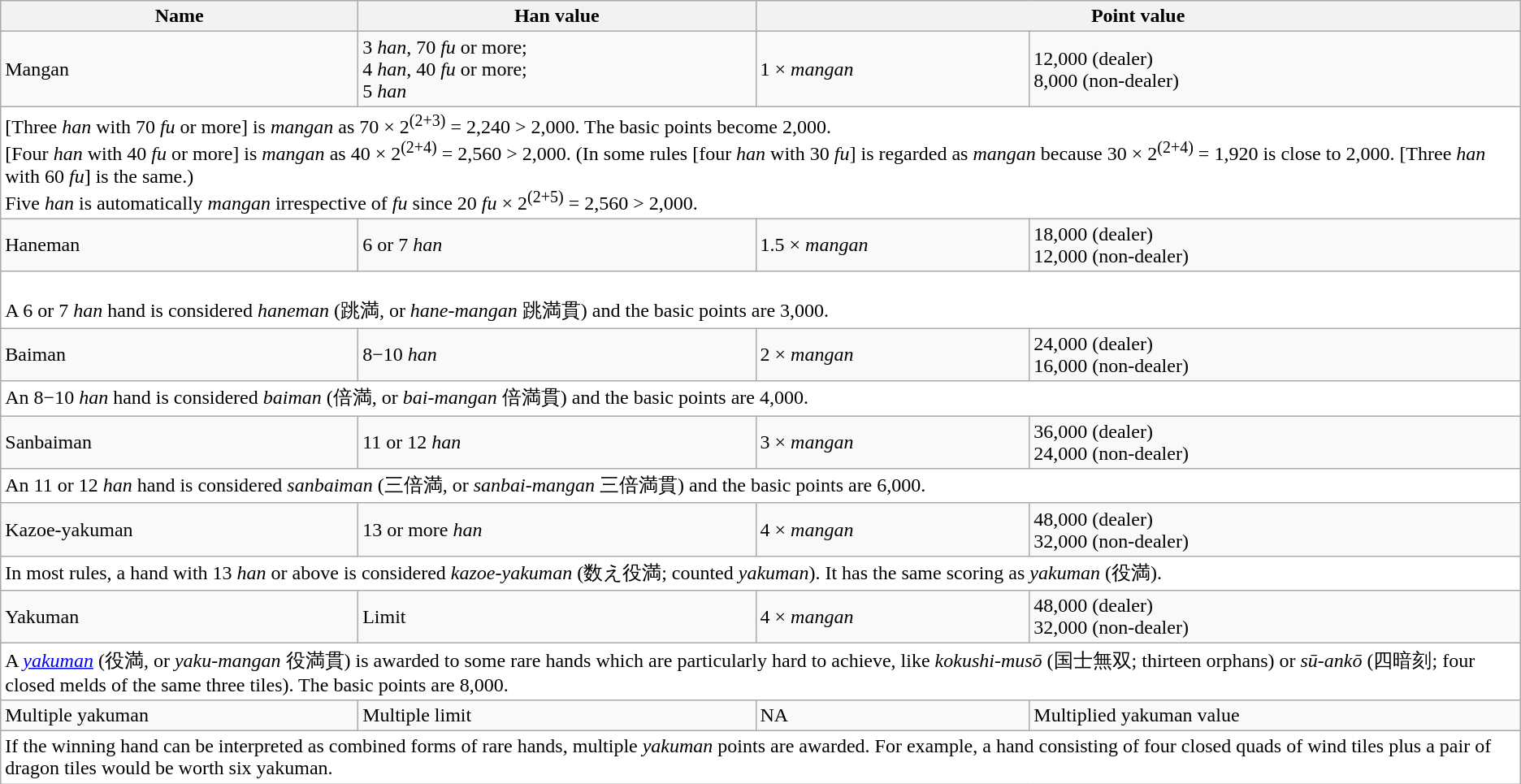<table class="wikitable">
<tr>
<th>Name</th>
<th>Han value</th>
<th colspan="2">Point value</th>
</tr>
<tr>
<td>Mangan</td>
<td>3 <em>han</em>, 70 <em>fu</em> or more;<br> 4 <em>han</em>, 40 <em>fu</em> or more;<br> 5 <em>han</em></td>
<td>1 × <em>mangan</em></td>
<td>12,000 (dealer)<br>8,000 (non-dealer)</td>
</tr>
<tr>
<td style="background: #FFFFFF" colspan=4>[Three <em>han</em> with 70 <em>fu</em> or more] is <em>mangan</em> as 70 × 2<sup>(2+3)</sup> = 2,240 > 2,000. The basic points become 2,000.<br>[Four <em>han</em> with 40 <em>fu</em> or more] is <em>mangan</em> as 40 × 2<sup>(2+4)</sup> = 2,560 > 2,000. (In some rules [four <em>han</em> with 30 <em>fu</em>] is regarded as <em>mangan</em> because 30 × 2<sup>(2+4)</sup> = 1,920 is close to 2,000. [Three <em>han</em> with 60 <em>fu</em>] is the same.)<br>Five <em>han</em> is automatically <em>mangan</em> irrespective of <em>fu</em> since 20 <em>fu</em> × 2<sup>(2+5)</sup> = 2,560 > 2,000.</td>
</tr>
<tr>
<td>Haneman</td>
<td>6 or 7 <em>han</em></td>
<td>1.5 × <em>mangan</em></td>
<td>18,000 (dealer)<br>12,000 (non-dealer)</td>
</tr>
<tr>
<td style="background: #FFFFFF" colspan=4><br>A 6 or 7 <em>han</em> hand is considered <em>haneman</em> (跳満, or <em>hane-mangan</em> 跳満貫) and the basic points are 3,000.</td>
</tr>
<tr>
<td>Baiman</td>
<td>8−10 <em>han</em></td>
<td>2 × <em>mangan</em></td>
<td>24,000 (dealer)<br>16,000 (non-dealer)</td>
</tr>
<tr>
<td style="background: #FFFFFF" colspan=4>An 8−10 <em>han</em> hand is considered <em>baiman</em> (倍満, or <em>bai-mangan</em> 倍満貫) and the basic points are 4,000.</td>
</tr>
<tr>
<td>Sanbaiman</td>
<td>11 or 12 <em>han</em></td>
<td>3 × <em>mangan</em></td>
<td>36,000 (dealer)<br>24,000 (non-dealer)</td>
</tr>
<tr>
<td style="background: #FFFFFF" colspan=4>An 11 or 12 <em>han</em> hand is considered <em>sanbaiman</em> (三倍満, or <em>sanbai-mangan</em> 三倍満貫) and the basic points are 6,000.</td>
</tr>
<tr>
<td>Kazoe-yakuman</td>
<td>13 or more <em>han</em></td>
<td>4 × <em>mangan</em></td>
<td>48,000 (dealer)<br>32,000 (non-dealer)</td>
</tr>
<tr>
<td style="background: #FFFFFF" colspan=4>In most rules, a hand with 13 <em>han</em> or above is considered <em>kazoe-yakuman</em> (数え役満; counted <em>yakuman</em>). It has the same scoring as <em>yakuman</em> (役満).</td>
</tr>
<tr>
<td>Yakuman</td>
<td>Limit</td>
<td>4 × <em>mangan</em></td>
<td>48,000 (dealer)<br>32,000 (non-dealer)</td>
</tr>
<tr>
<td style="background: #FFFFFF" colspan=4>A <a href='#'><em>yakuman</em></a> (役満, or <em>yaku-mangan</em> 役満貫) is awarded to some rare hands which are particularly hard to achieve, like <em>kokushi-musō</em> (国士無双; thirteen orphans) or <em>sū-ankō</em> (四暗刻; four closed melds of the same three tiles). The basic points are 8,000.</td>
</tr>
<tr>
<td>Multiple yakuman</td>
<td>Multiple limit</td>
<td>NA</td>
<td>Multiplied yakuman value</td>
</tr>
<tr>
<td style="background: #FFFFFF" colspan=4>If the winning hand can be interpreted as combined forms of rare hands, multiple <em>yakuman</em> points are awarded. For example, a hand consisting of four closed quads of wind tiles plus a pair of dragon tiles would be worth six yakuman.</td>
</tr>
</table>
